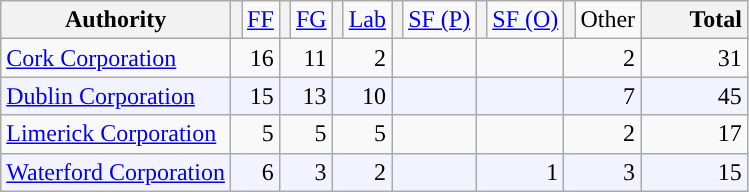<table class="wikitable" style="text-align:right; padding-left:1em">
<tr>
<th align="left">Authority</th>
<th style="background-color: "></th>
<td><a href='#'>FF</a></td>
<th style="background-color: "></th>
<td><a href='#'>FG</a></td>
<th style="background-color: "></th>
<td><a href='#'>Lab</a></td>
<th style="background-color: "></th>
<td><a href='#'>SF (P)</a></td>
<th style="background-color: "></th>
<td><a href='#'>SF (O)</a></td>
<th style="background-color: "></th>
<td>Other</td>
<th style="padding-left:2em">Total</th>
</tr>
<tr>
<td align="left"><a href='#'>Cork Corporation</a></td>
<td colspan="2">16</td>
<td colspan="2">11</td>
<td colspan="2">2</td>
<td colspan="2"></td>
<td colspan="2"></td>
<td colspan="2">2</td>
<td>31</td>
</tr>
<tr bgcolor="F3F3FF">
<td align="left"><a href='#'>Dublin Corporation</a></td>
<td colspan="2">15</td>
<td colspan="2">13</td>
<td colspan="2">10</td>
<td colspan="2"></td>
<td colspan="2"></td>
<td colspan="2">7 </td>
<td>45</td>
</tr>
<tr>
<td align="left"><a href='#'>Limerick Corporation</a></td>
<td colspan="2">5</td>
<td colspan="2">5</td>
<td colspan="2">5</td>
<td colspan="2"></td>
<td colspan="2"></td>
<td colspan="2">2</td>
<td>17</td>
</tr>
<tr bgcolor="F3F3FF">
<td align="left"><a href='#'>Waterford Corporation</a></td>
<td colspan="2">6</td>
<td colspan="2">3</td>
<td colspan="2">2</td>
<td colspan="2"></td>
<td colspan="2">1</td>
<td colspan="2">3</td>
<td>15</td>
</tr>
</table>
